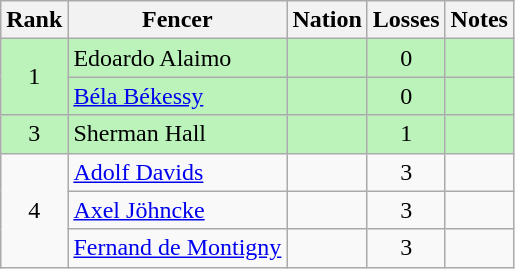<table class="wikitable sortable" style="text-align:center">
<tr>
<th>Rank</th>
<th>Fencer</th>
<th>Nation</th>
<th>Losses</th>
<th>Notes</th>
</tr>
<tr bgcolor=bbf3bb>
<td rowspan=2>1</td>
<td align=left>Edoardo Alaimo</td>
<td align=left></td>
<td>0</td>
<td></td>
</tr>
<tr bgcolor=bbf3bb>
<td align=left><a href='#'>Béla Békessy</a></td>
<td align=left></td>
<td>0</td>
<td></td>
</tr>
<tr bgcolor=bbf3bb>
<td>3</td>
<td align=left>Sherman Hall</td>
<td align=left></td>
<td>1</td>
<td></td>
</tr>
<tr>
<td rowspan=3>4</td>
<td align=left><a href='#'>Adolf Davids</a></td>
<td align=left></td>
<td>3</td>
<td></td>
</tr>
<tr>
<td align=left><a href='#'>Axel Jöhncke</a></td>
<td align=left></td>
<td>3</td>
<td></td>
</tr>
<tr>
<td align=left><a href='#'>Fernand de Montigny</a></td>
<td align=left></td>
<td>3</td>
<td></td>
</tr>
</table>
